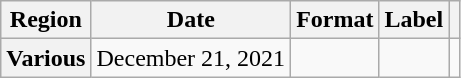<table class="wikitable plainrowheaders">
<tr>
<th>Region</th>
<th>Date</th>
<th>Format</th>
<th>Label</th>
<th></th>
</tr>
<tr>
<th scope="row">Various</th>
<td>December 21, 2021</td>
<td></td>
<td></td>
<td></td>
</tr>
</table>
